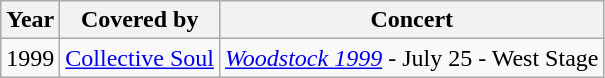<table class="wikitable">
<tr>
<th>Year</th>
<th>Covered by</th>
<th>Concert</th>
</tr>
<tr>
<td>1999</td>
<td><a href='#'>Collective Soul</a></td>
<td><em><a href='#'>Woodstock 1999</a></em> - July 25 - West Stage</td>
</tr>
</table>
